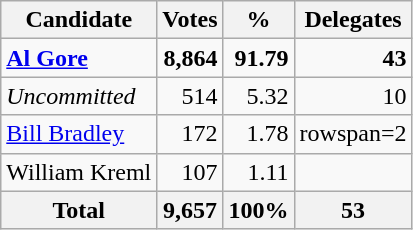<table class="wikitable sortable" style="text-align:right;">
<tr>
<th>Candidate</th>
<th>Votes</th>
<th>%</th>
<th>Delegates</th>
</tr>
<tr>
<td style="text-align:left;" data-sort-value="Gore, Al"><strong><a href='#'>Al Gore</a></strong></td>
<td><strong>8,864</strong></td>
<td><strong>91.79</strong></td>
<td><strong>43</strong></td>
</tr>
<tr>
<td style="text-align:left;" data-sort-value="ZZZ"><em>Uncommitted</em></td>
<td>514</td>
<td>5.32</td>
<td>10</td>
</tr>
<tr>
<td style="text-align:left;" data-sort-value="Bradley, Bill"><a href='#'>Bill Bradley</a></td>
<td>172</td>
<td>1.78</td>
<td>rowspan=2 </td>
</tr>
<tr>
<td style="text-align:left;" data-sort-value="Kreml, William">William Kreml</td>
<td>107</td>
<td>1.11</td>
</tr>
<tr>
<th>Total</th>
<th>9,657</th>
<th>100%</th>
<th>53</th>
</tr>
</table>
